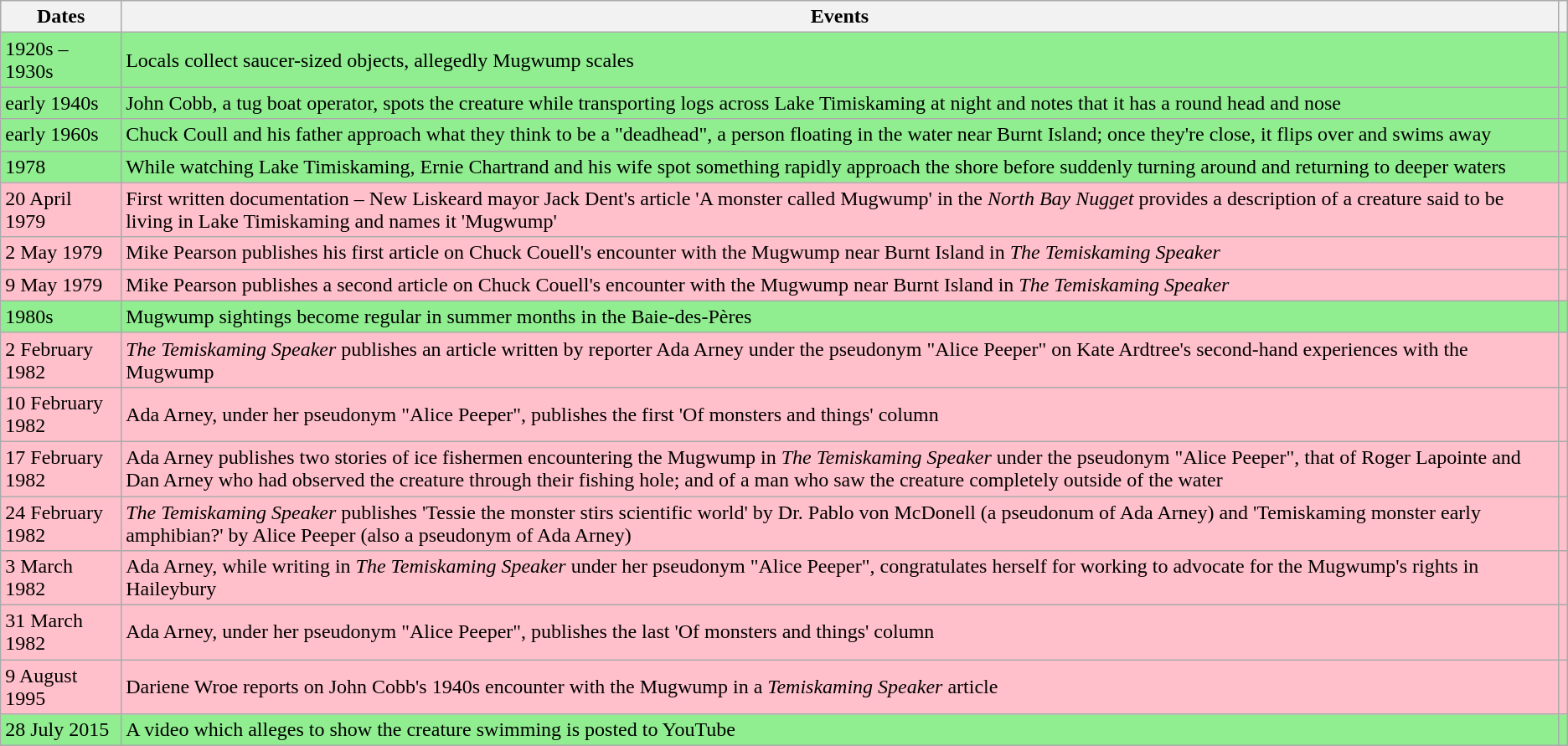<table class="wikitable">
<tr>
<th>Dates</th>
<th>Events</th>
<th></th>
</tr>
<tr style="background:lightgreen;">
<td>1920s – 1930s</td>
<td>Locals collect saucer-sized objects, allegedly Mugwump scales</td>
<td></td>
</tr>
<tr style="background:lightgreen;">
<td>early 1940s</td>
<td>John Cobb, a tug boat operator, spots the creature while transporting logs across Lake Timiskaming at night and notes that it has a round head and nose</td>
<td></td>
</tr>
<tr style="background:lightgreen;">
<td>early 1960s</td>
<td>Chuck Coull and his father approach what they think to be a "deadhead", a person floating in the water near Burnt Island; once they're close, it flips over and swims away</td>
<td></td>
</tr>
<tr style="background:lightgreen;">
<td>1978</td>
<td>While watching Lake Timiskaming, Ernie Chartrand and his wife spot something rapidly approach the shore before suddenly turning around and returning to deeper waters</td>
<td></td>
</tr>
<tr style="background:pink;">
<td>20 April 1979</td>
<td>First written documentation – New Liskeard mayor Jack Dent's article 'A monster called Mugwump' in the <em>North Bay Nugget</em> provides a description of a creature said to be living in Lake Timiskaming and names it 'Mugwump'</td>
<td></td>
</tr>
<tr style="background:pink;">
<td>2 May 1979</td>
<td>Mike Pearson publishes his first article on Chuck Couell's encounter with the Mugwump near Burnt Island in <em>The Temiskaming Speaker</em></td>
<td></td>
</tr>
<tr style="background:pink;">
<td>9 May 1979</td>
<td>Mike Pearson publishes a second article on Chuck Couell's encounter with the Mugwump near Burnt Island in <em>The Temiskaming Speaker</em></td>
<td></td>
</tr>
<tr style="background:lightgreen;">
<td>1980s</td>
<td>Mugwump sightings become regular in summer months in the Baie-des-Pères</td>
<td></td>
</tr>
<tr style="background:pink;">
<td>2 February 1982</td>
<td><em>The Temiskaming Speaker</em> publishes an article written by reporter Ada Arney under the pseudonym "Alice Peeper" on Kate Ardtree's second-hand experiences with the Mugwump</td>
<td></td>
</tr>
<tr style="background:pink;">
<td>10 February 1982</td>
<td>Ada Arney, under her pseudonym "Alice Peeper", publishes the first 'Of monsters and things' column</td>
<td></td>
</tr>
<tr style="background:pink;">
<td>17 February 1982</td>
<td>Ada Arney publishes two stories of ice fishermen encountering the Mugwump in <em>The Temiskaming Speaker</em> under the pseudonym "Alice Peeper", that of Roger Lapointe and Dan Arney who had observed the creature through their fishing hole; and of a man who saw the creature completely outside of the water</td>
<td></td>
</tr>
<tr style="background:pink;">
<td>24 February 1982</td>
<td><em>The Temiskaming Speaker</em> publishes 'Tessie the monster stirs scientific world' by Dr. Pablo von McDonell (a pseudonum of Ada Arney) and 'Temiskaming monster early amphibian?' by Alice Peeper (also a pseudonym of Ada Arney)</td>
<td></td>
</tr>
<tr style="background:pink;">
<td>3 March 1982</td>
<td>Ada Arney, while writing in <em>The Temiskaming Speaker</em> under her pseudonym "Alice Peeper", congratulates herself for working to advocate for the Mugwump's rights in Haileybury</td>
<td></td>
</tr>
<tr style="background:pink;">
<td>31 March 1982</td>
<td>Ada Arney, under her pseudonym "Alice Peeper", publishes the last 'Of monsters and things' column</td>
<td></td>
</tr>
<tr style="background:pink;">
<td>9 August 1995</td>
<td>Dariene Wroe reports on John Cobb's 1940s encounter with the Mugwump in a <em>Temiskaming Speaker</em> article</td>
<td></td>
</tr>
<tr style="background:lightgreen;">
<td>28 July 2015</td>
<td>A video which alleges to show the creature swimming is posted to YouTube</td>
<td></td>
</tr>
</table>
